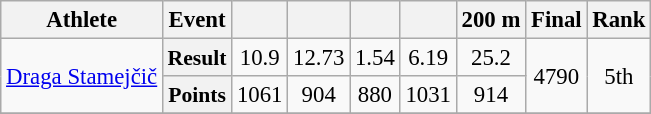<table class=wikitable style=font-size:95%;text-align:center>
<tr>
<th>Athlete</th>
<th>Event</th>
<th></th>
<th></th>
<th></th>
<th></th>
<th>200 m</th>
<th>Final</th>
<th>Rank</th>
</tr>
<tr>
<td rowspan=2 align=left><a href='#'>Draga Stamejčič</a></td>
<th style=font-size:95%>Result</th>
<td>10.9</td>
<td>12.73</td>
<td>1.54</td>
<td>6.19</td>
<td>25.2</td>
<td rowspan=2>4790</td>
<td rowspan=2>5th</td>
</tr>
<tr>
<th style=font-size:95%>Points</th>
<td>1061</td>
<td>904</td>
<td>880</td>
<td>1031</td>
<td>914</td>
</tr>
<tr>
</tr>
</table>
